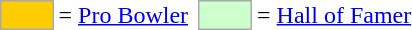<table>
<tr>
<td style="background-color:#FFCC00; border:1px solid #aaaaaa; width:2em;"></td>
<td>= <a href='#'>Pro Bowler</a> </td>
<td></td>
<td style="background-color:#CCFFCC; border:1px solid #aaaaaa; width:2em;"></td>
<td>= <a href='#'>Hall of Famer</a></td>
</tr>
</table>
